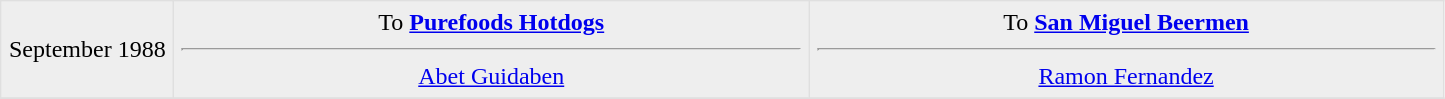<table border=1 style="border-collapse:collapse; text-align: center" bordercolor="#DFDFDF"  cellpadding="5">
<tr bgcolor="eeeeee">
<td style="width:12%">September 1988 <br></td>
<td style="width:44%" valign="top">To <strong><a href='#'>Purefoods Hotdogs</a></strong><hr><a href='#'>Abet Guidaben</a></td>
<td style="width:44%" valign="top">To <strong><a href='#'>San Miguel Beermen</a></strong><hr><a href='#'>Ramon Fernandez</a></td>
</tr>
<tr>
</tr>
</table>
